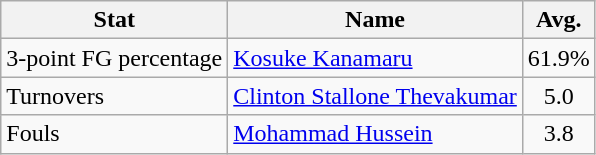<table class=wikitable>
<tr>
<th>Stat</th>
<th>Name</th>
<th>Avg.</th>
</tr>
<tr>
<td>3-point FG percentage</td>
<td> <a href='#'>Kosuke Kanamaru</a></td>
<td align=center>61.9%</td>
</tr>
<tr>
<td>Turnovers</td>
<td> <a href='#'>Clinton Stallone Thevakumar</a></td>
<td align=center>5.0</td>
</tr>
<tr>
<td>Fouls</td>
<td> <a href='#'>Mohammad Hussein</a></td>
<td align=center>3.8</td>
</tr>
</table>
